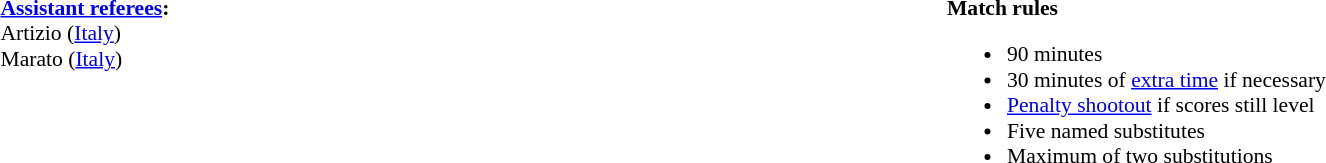<table width=100% style="font-size: 90%">
<tr>
<td width=50% valign=top><br><strong><a href='#'>Assistant referees</a>:</strong>
<br>Artizio (<a href='#'>Italy</a>)
<br>Marato (<a href='#'>Italy</a>)</td>
<td width=50% valign=top><br><strong>Match rules</strong><ul><li>90 minutes</li><li>30 minutes of <a href='#'>extra time</a> if necessary</li><li><a href='#'>Penalty shootout</a> if scores still level</li><li>Five named substitutes</li><li>Maximum of two substitutions</li></ul></td>
</tr>
</table>
